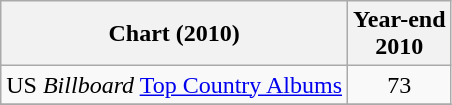<table class="wikitable">
<tr>
<th>Chart (2010)</th>
<th>Year-end<br>2010</th>
</tr>
<tr>
<td>US <em>Billboard</em> <a href='#'>Top Country Albums</a></td>
<td align="center">73</td>
</tr>
<tr>
</tr>
</table>
